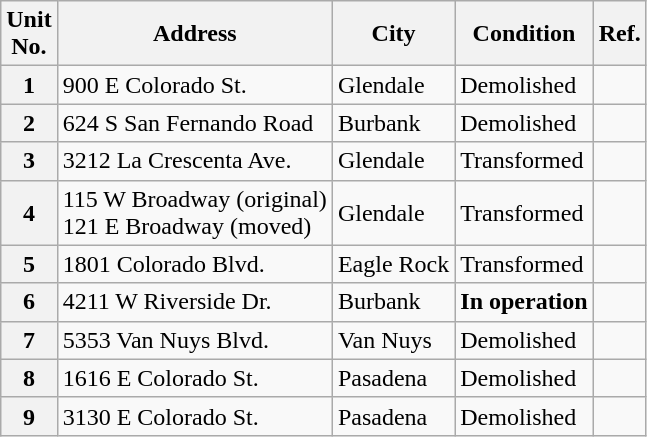<table class="wikitable floatright">
<tr>
<th>Unit<br>No.</th>
<th>Address</th>
<th>City</th>
<th>Condition</th>
<th>Ref.</th>
</tr>
<tr>
<th>1</th>
<td>900 E Colorado St.</td>
<td>Glendale</td>
<td>Demolished</td>
<td></td>
</tr>
<tr>
<th>2</th>
<td>624 S San Fernando Road</td>
<td>Burbank</td>
<td>Demolished</td>
<td></td>
</tr>
<tr>
<th>3</th>
<td>3212 La Crescenta Ave.</td>
<td>Glendale</td>
<td>Transformed</td>
<td></td>
</tr>
<tr>
<th>4</th>
<td>115 W Broadway (original)<br>121 E Broadway (moved)</td>
<td>Glendale</td>
<td>Transformed</td>
<td></td>
</tr>
<tr>
<th>5</th>
<td>1801 Colorado Blvd.</td>
<td>Eagle Rock</td>
<td>Transformed</td>
<td></td>
</tr>
<tr>
<th>6</th>
<td>4211 W Riverside Dr.</td>
<td>Burbank</td>
<td><strong>In operation</strong></td>
<td></td>
</tr>
<tr>
<th>7</th>
<td>5353 Van Nuys Blvd.</td>
<td>Van Nuys</td>
<td>Demolished</td>
<td></td>
</tr>
<tr>
<th>8</th>
<td>1616 E Colorado St.</td>
<td>Pasadena</td>
<td>Demolished</td>
<td></td>
</tr>
<tr>
<th>9</th>
<td>3130 E Colorado St.</td>
<td>Pasadena</td>
<td>Demolished</td>
<td></td>
</tr>
</table>
